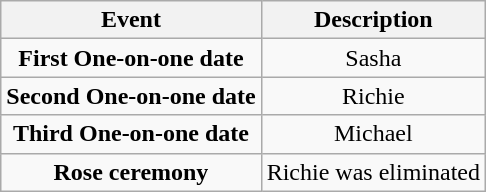<table class="wikitable sortable" style="text-align:center;">
<tr>
<th>Event</th>
<th>Description</th>
</tr>
<tr>
<td><strong>First One-on-one date</strong></td>
<td>Sasha</td>
</tr>
<tr>
<td><strong>Second One-on-one date</strong></td>
<td>Richie</td>
</tr>
<tr>
<td><strong>Third One-on-one date</strong></td>
<td>Michael</td>
</tr>
<tr>
<td><strong>Rose ceremony</strong></td>
<td>Richie was eliminated</td>
</tr>
</table>
